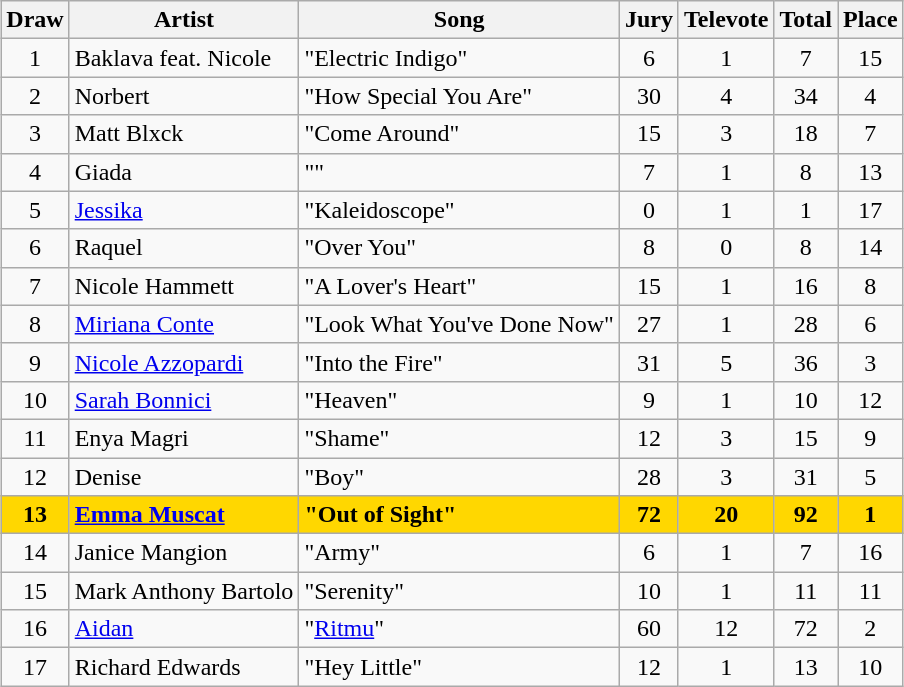<table class="sortable wikitable" style="margin: 1em auto 1em auto; text-align:center">
<tr>
<th>Draw</th>
<th scope="col">Artist</th>
<th scope="col">Song</th>
<th>Jury</th>
<th>Televote</th>
<th scope="col">Total</th>
<th>Place</th>
</tr>
<tr>
<td>1</td>
<td align="left">Baklava feat. Nicole</td>
<td align="left">"Electric Indigo"</td>
<td>6</td>
<td>1</td>
<td>7</td>
<td>15</td>
</tr>
<tr>
<td>2</td>
<td align="left">Norbert</td>
<td align="left">"How Special You Are"</td>
<td>30</td>
<td>4</td>
<td>34</td>
<td>4</td>
</tr>
<tr>
<td>3</td>
<td align="left">Matt Blxck</td>
<td align="left">"Come Around"</td>
<td>15</td>
<td>3</td>
<td>18</td>
<td>7</td>
</tr>
<tr>
<td>4</td>
<td align="left">Giada</td>
<td align="left">""</td>
<td>7</td>
<td>1</td>
<td>8</td>
<td>13</td>
</tr>
<tr>
<td>5</td>
<td align="left"><a href='#'>Jessika</a></td>
<td align="left">"Kaleidoscope"</td>
<td>0</td>
<td>1</td>
<td>1</td>
<td>17</td>
</tr>
<tr>
<td>6</td>
<td align="left">Raquel</td>
<td align="left">"Over You"</td>
<td>8</td>
<td>0</td>
<td>8</td>
<td>14</td>
</tr>
<tr>
<td>7</td>
<td align="left">Nicole Hammett</td>
<td align="left">"A Lover's Heart"</td>
<td>15</td>
<td>1</td>
<td>16</td>
<td>8</td>
</tr>
<tr>
<td>8</td>
<td align="left"><a href='#'>Miriana Conte</a></td>
<td align="left">"Look What You've Done Now"</td>
<td>27</td>
<td>1</td>
<td>28</td>
<td>6</td>
</tr>
<tr>
<td>9</td>
<td align="left"><a href='#'>Nicole Azzopardi</a></td>
<td align="left">"Into the Fire"</td>
<td>31</td>
<td>5</td>
<td>36</td>
<td>3</td>
</tr>
<tr>
<td>10</td>
<td align="left"><a href='#'>Sarah Bonnici</a></td>
<td align="left">"Heaven"</td>
<td>9</td>
<td>1</td>
<td>10</td>
<td>12</td>
</tr>
<tr>
<td>11</td>
<td align="left">Enya Magri</td>
<td align="left">"Shame"</td>
<td>12</td>
<td>3</td>
<td>15</td>
<td>9</td>
</tr>
<tr>
<td>12</td>
<td align="left">Denise</td>
<td align="left">"Boy"</td>
<td>28</td>
<td>3</td>
<td>31</td>
<td>5</td>
</tr>
<tr style="font-weight:bold; background:gold;">
<td>13</td>
<td align="left"><a href='#'>Emma Muscat</a></td>
<td align="left">"Out of Sight"</td>
<td>72</td>
<td>20</td>
<td>92</td>
<td>1</td>
</tr>
<tr>
<td>14</td>
<td align="left">Janice Mangion</td>
<td align="left">"Army"</td>
<td>6</td>
<td>1</td>
<td>7</td>
<td>16</td>
</tr>
<tr>
<td>15</td>
<td align="left">Mark Anthony Bartolo</td>
<td align="left">"Serenity"</td>
<td>10</td>
<td>1</td>
<td>11</td>
<td>11</td>
</tr>
<tr>
<td>16</td>
<td align="left"><a href='#'>Aidan</a></td>
<td align="left">"<a href='#'>Ritmu</a>"</td>
<td>60</td>
<td>12</td>
<td>72</td>
<td>2</td>
</tr>
<tr>
<td>17</td>
<td align="left">Richard Edwards</td>
<td align="left">"Hey Little"</td>
<td>12</td>
<td>1</td>
<td>13</td>
<td>10</td>
</tr>
</table>
